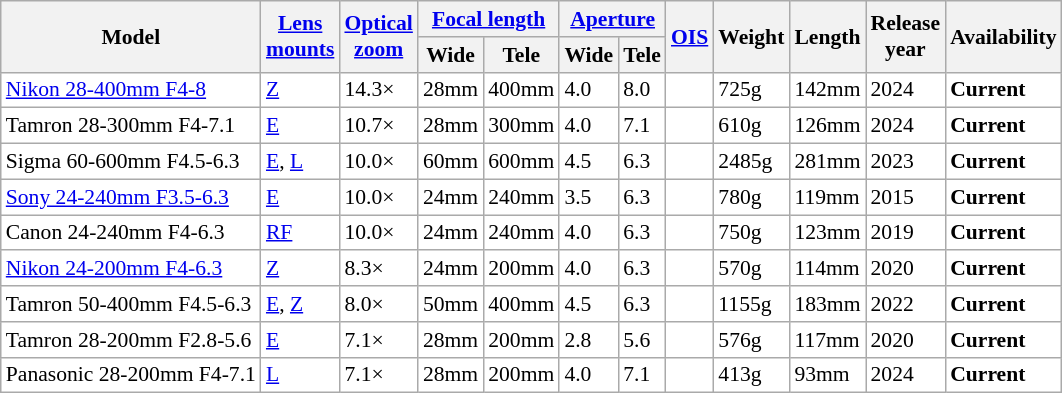<table class="wikitable sortable col3right col4right col5right col6right col7right col9right col10right" style="font-size:90%;white-space:nowrap">
<tr>
<th rowspan=2>Model</th>
<th rowspan=2 class=unsortable><a href='#'>Lens<br>mounts</a></th>
<th rowspan=2><a href='#'>Optical<br>zoom</a></th>
<th colspan=2><a href='#'>Focal length</a></th>
<th colspan=2><a href='#'>Aperture</a></th>
<th rowspan=2 class=unsortable><a href='#'>OIS</a></th>
<th rowspan=2>Weight</th>
<th rowspan=2>Length</th>
<th rowspan=2 class=unsortable>Release<br>year</th>
<th rowspan=2 class=unsortable>Availability</th>
</tr>
<tr>
<th>Wide</th>
<th>Tele</th>
<th>Wide</th>
<th>Tele</th>
</tr>
<tr style="background:#fff">
<td><a href='#'>Nikon 28-400mm F4-8</a></td>
<td><a href='#'>Z</a></td>
<td>14.3×</td>
<td>28mm</td>
<td>400mm</td>
<td>4.0</td>
<td>8.0</td>
<td></td>
<td>725g</td>
<td>142mm</td>
<td>2024</td>
<td><strong>Current</strong></td>
</tr>
<tr style="background:#fff">
<td>Tamron 28-300mm F4-7.1</td>
<td><a href='#'>E</a></td>
<td>10.7×</td>
<td>28mm</td>
<td>300mm</td>
<td>4.0</td>
<td>7.1</td>
<td></td>
<td>610g</td>
<td>126mm</td>
<td>2024</td>
<td><strong>Current</strong></td>
</tr>
<tr style="background:#fff">
<td>Sigma 60-600mm F4.5-6.3</td>
<td><a href='#'>E</a>, <a href='#'>L</a></td>
<td>10.0×</td>
<td>60mm</td>
<td>600mm</td>
<td>4.5</td>
<td>6.3</td>
<td></td>
<td>2485g</td>
<td>281mm</td>
<td>2023</td>
<td><strong>Current</strong></td>
</tr>
<tr style="background:#fff">
<td><a href='#'>Sony 24-240mm F3.5-6.3</a></td>
<td><a href='#'>E</a></td>
<td>10.0×</td>
<td>24mm</td>
<td>240mm</td>
<td>3.5</td>
<td>6.3</td>
<td></td>
<td>780g</td>
<td>119mm</td>
<td>2015</td>
<td><strong>Current</strong></td>
</tr>
<tr style="background:#fff">
<td>Canon 24-240mm F4-6.3</td>
<td><a href='#'>RF</a></td>
<td>10.0×</td>
<td>24mm</td>
<td>240mm</td>
<td>4.0</td>
<td>6.3</td>
<td></td>
<td>750g</td>
<td>123mm</td>
<td>2019</td>
<td><strong>Current</strong></td>
</tr>
<tr style="background:#fff">
<td><a href='#'>Nikon 24-200mm F4-6.3</a></td>
<td><a href='#'>Z</a></td>
<td>8.3×</td>
<td>24mm</td>
<td>200mm</td>
<td>4.0</td>
<td>6.3</td>
<td></td>
<td>570g</td>
<td>114mm</td>
<td>2020</td>
<td><strong>Current</strong></td>
</tr>
<tr style="background:#fff">
<td>Tamron 50-400mm F4.5-6.3</td>
<td><a href='#'>E</a>, <a href='#'>Z</a></td>
<td>8.0×</td>
<td>50mm</td>
<td>400mm</td>
<td>4.5</td>
<td>6.3</td>
<td></td>
<td>1155g</td>
<td>183mm</td>
<td>2022</td>
<td><strong>Current</strong></td>
</tr>
<tr style="background:#fff">
<td>Tamron 28-200mm F2.8-5.6</td>
<td><a href='#'>E</a></td>
<td>7.1×</td>
<td>28mm</td>
<td>200mm</td>
<td>2.8</td>
<td>5.6</td>
<td></td>
<td>576g</td>
<td>117mm</td>
<td>2020</td>
<td><strong>Current</strong></td>
</tr>
<tr style="background:#fff">
<td>Panasonic 28-200mm F4-7.1</td>
<td><a href='#'>L</a></td>
<td>7.1×</td>
<td>28mm</td>
<td>200mm</td>
<td>4.0</td>
<td>7.1</td>
<td></td>
<td>413g</td>
<td>93mm</td>
<td>2024</td>
<td><strong>Current</strong></td>
</tr>
</table>
